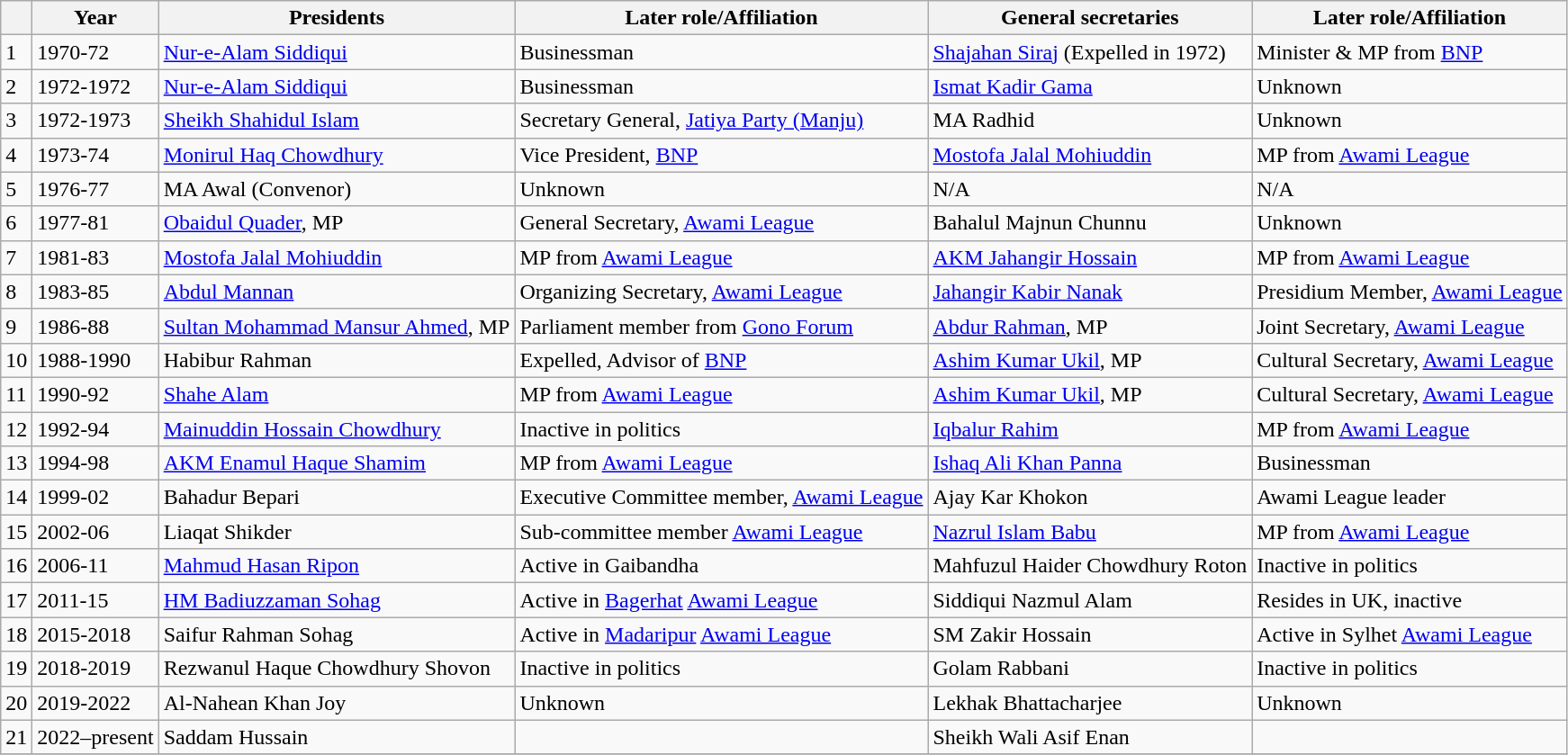<table class="wikitable" style="text-align:left">
<tr>
<th></th>
<th>Year</th>
<th>Presidents</th>
<th>Later role/Affiliation</th>
<th>General secretaries</th>
<th>Later role/Affiliation</th>
</tr>
<tr>
<td align="left">1</td>
<td>1970-72</td>
<td><a href='#'>Nur-e-Alam Siddiqui</a></td>
<td>Businessman</td>
<td><a href='#'>Shajahan Siraj</a> (Expelled in 1972)</td>
<td>Minister & MP from <a href='#'>BNP</a></td>
</tr>
<tr>
<td align="left">2</td>
<td>1972-1972</td>
<td><a href='#'>Nur-e-Alam Siddiqui</a></td>
<td>Businessman</td>
<td><a href='#'>Ismat Kadir Gama</a></td>
<td>Unknown</td>
</tr>
<tr>
<td align="left">3</td>
<td>1972-1973</td>
<td><a href='#'>Sheikh Shahidul Islam</a></td>
<td>Secretary General, <a href='#'>Jatiya Party (Manju)</a></td>
<td>MA Radhid</td>
<td>Unknown</td>
</tr>
<tr>
<td align="left">4</td>
<td>1973-74</td>
<td><a href='#'>Monirul Haq Chowdhury</a></td>
<td>Vice President, <a href='#'>BNP</a></td>
<td><a href='#'>Mostofa Jalal Mohiuddin</a></td>
<td>MP from <a href='#'>Awami League</a></td>
</tr>
<tr>
<td align="left">5</td>
<td>1976-77</td>
<td>MA Awal (Convenor)</td>
<td>Unknown</td>
<td>N/A</td>
<td>N/A</td>
</tr>
<tr>
<td align="left">6</td>
<td>1977-81</td>
<td><a href='#'>Obaidul Quader</a>, MP</td>
<td>General Secretary, <a href='#'>Awami League</a></td>
<td>Bahalul Majnun Chunnu</td>
<td>Unknown</td>
</tr>
<tr>
<td align="left">7</td>
<td>1981-83</td>
<td><a href='#'>Mostofa Jalal Mohiuddin</a></td>
<td>MP from <a href='#'>Awami League</a></td>
<td><a href='#'>AKM Jahangir Hossain</a></td>
<td>MP from <a href='#'>Awami League</a></td>
</tr>
<tr>
<td align="left">8</td>
<td>1983-85</td>
<td><a href='#'>Abdul Mannan</a></td>
<td>Organizing Secretary, <a href='#'>Awami League</a></td>
<td><a href='#'>Jahangir Kabir Nanak</a></td>
<td>Presidium Member, <a href='#'>Awami League</a></td>
</tr>
<tr>
<td align="left">9</td>
<td>1986-88</td>
<td><a href='#'>Sultan Mohammad Mansur Ahmed</a>, MP</td>
<td>Parliament member from <a href='#'>Gono Forum</a></td>
<td><a href='#'>Abdur Rahman</a>, MP</td>
<td>Joint Secretary, <a href='#'>Awami League</a></td>
</tr>
<tr>
<td align="left">10</td>
<td>1988-1990</td>
<td>Habibur Rahman</td>
<td>Expelled, Advisor of <a href='#'>BNP</a></td>
<td><a href='#'>Ashim Kumar Ukil</a>, MP</td>
<td>Cultural Secretary, <a href='#'>Awami League</a></td>
</tr>
<tr>
<td align="left">11</td>
<td>1990-92</td>
<td><a href='#'>Shahe Alam</a></td>
<td>MP from <a href='#'>Awami League</a></td>
<td><a href='#'>Ashim Kumar Ukil</a>, MP</td>
<td>Cultural Secretary, <a href='#'>Awami League</a></td>
</tr>
<tr>
<td align="left">12</td>
<td>1992-94</td>
<td><a href='#'>Mainuddin Hossain Chowdhury</a></td>
<td>Inactive in politics</td>
<td><a href='#'>Iqbalur Rahim</a></td>
<td>MP from <a href='#'>Awami League</a></td>
</tr>
<tr>
<td align="left">13</td>
<td>1994-98</td>
<td><a href='#'>AKM Enamul Haque Shamim</a></td>
<td>MP from <a href='#'>Awami League</a></td>
<td><a href='#'>Ishaq Ali Khan Panna</a></td>
<td>Businessman</td>
</tr>
<tr>
<td align="left">14</td>
<td>1999-02</td>
<td>Bahadur Bepari</td>
<td>Executive Committee member, <a href='#'>Awami League</a></td>
<td>Ajay Kar Khokon</td>
<td>Awami League leader</td>
</tr>
<tr>
<td align="left">15</td>
<td>2002-06</td>
<td>Liaqat Shikder</td>
<td>Sub-committee member <a href='#'>Awami League</a></td>
<td><a href='#'>Nazrul Islam Babu</a></td>
<td>MP from <a href='#'>Awami League</a></td>
</tr>
<tr>
<td align="left">16</td>
<td>2006-11</td>
<td><a href='#'>Mahmud Hasan Ripon</a></td>
<td>Active in Gaibandha</td>
<td>Mahfuzul Haider Chowdhury Roton</td>
<td>Inactive in politics</td>
</tr>
<tr>
<td align="left">17</td>
<td>2011-15</td>
<td><a href='#'>HM Badiuzzaman Sohag</a></td>
<td>Active in <a href='#'>Bagerhat</a> <a href='#'>Awami League</a></td>
<td>Siddiqui Nazmul Alam</td>
<td>Resides in UK, inactive</td>
</tr>
<tr>
<td align="left">18</td>
<td>2015-2018</td>
<td>Saifur Rahman Sohag</td>
<td>Active in <a href='#'>Madaripur</a> <a href='#'>Awami League</a></td>
<td>SM Zakir Hossain</td>
<td>Active in Sylhet <a href='#'>Awami League</a></td>
</tr>
<tr>
<td align="left">19</td>
<td>2018-2019</td>
<td>Rezwanul Haque Chowdhury Shovon</td>
<td>Inactive in politics</td>
<td>Golam Rabbani</td>
<td>Inactive in politics</td>
</tr>
<tr>
<td align="left">20</td>
<td>2019-2022</td>
<td>Al-Nahean Khan Joy</td>
<td>Unknown</td>
<td>Lekhak Bhattacharjee</td>
<td>Unknown</td>
</tr>
<tr>
<td align="left">21</td>
<td>2022–present</td>
<td>Saddam Hussain</td>
<td></td>
<td>Sheikh Wali Asif Enan</td>
<td></td>
</tr>
<tr>
</tr>
</table>
